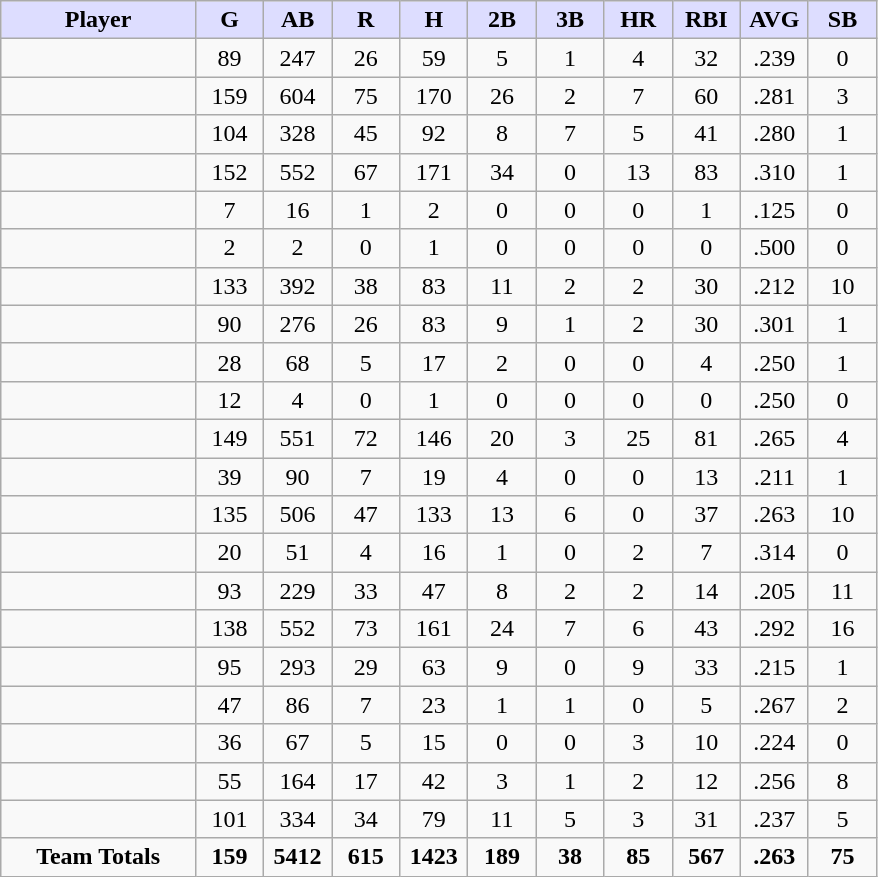<table class="wikitable" style="text-align:center;">
<tr>
<th style="background:#ddf; width:20%;"><strong>Player</strong></th>
<th style="background:#ddf; width:7%;"><strong>G</strong></th>
<th style="background:#ddf; width:7%;"><strong>AB</strong></th>
<th style="background:#ddf; width:7%;"><strong>R</strong></th>
<th style="background:#ddf; width:7%;"><strong>H</strong></th>
<th style="background:#ddf; width:7%;"><strong>2B</strong></th>
<th style="background:#ddf; width:7%;"><strong>3B</strong></th>
<th style="background:#ddf; width:7%;"><strong>HR</strong></th>
<th style="background:#ddf; width:7%;"><strong>RBI</strong></th>
<th style="background:#ddf; width:7%;"><strong>AVG</strong></th>
<th style="background:#ddf; width:7%;"><strong>SB</strong></th>
</tr>
<tr>
<td align=left></td>
<td>89</td>
<td>247</td>
<td>26</td>
<td>59</td>
<td>5</td>
<td>1</td>
<td>4</td>
<td>32</td>
<td>.239</td>
<td>0</td>
</tr>
<tr>
<td align=left></td>
<td>159</td>
<td>604</td>
<td>75</td>
<td>170</td>
<td>26</td>
<td>2</td>
<td>7</td>
<td>60</td>
<td>.281</td>
<td>3</td>
</tr>
<tr>
<td align=left></td>
<td>104</td>
<td>328</td>
<td>45</td>
<td>92</td>
<td>8</td>
<td>7</td>
<td>5</td>
<td>41</td>
<td>.280</td>
<td>1</td>
</tr>
<tr>
<td align=left></td>
<td>152</td>
<td>552</td>
<td>67</td>
<td>171</td>
<td>34</td>
<td>0</td>
<td>13</td>
<td>83</td>
<td>.310</td>
<td>1</td>
</tr>
<tr>
<td align=left></td>
<td>7</td>
<td>16</td>
<td>1</td>
<td>2</td>
<td>0</td>
<td>0</td>
<td>0</td>
<td>1</td>
<td>.125</td>
<td>0</td>
</tr>
<tr>
<td align=left></td>
<td>2</td>
<td>2</td>
<td>0</td>
<td>1</td>
<td>0</td>
<td>0</td>
<td>0</td>
<td>0</td>
<td>.500</td>
<td>0</td>
</tr>
<tr>
<td align=left></td>
<td>133</td>
<td>392</td>
<td>38</td>
<td>83</td>
<td>11</td>
<td>2</td>
<td>2</td>
<td>30</td>
<td>.212</td>
<td>10</td>
</tr>
<tr>
<td align=left></td>
<td>90</td>
<td>276</td>
<td>26</td>
<td>83</td>
<td>9</td>
<td>1</td>
<td>2</td>
<td>30</td>
<td>.301</td>
<td>1</td>
</tr>
<tr>
<td align=left></td>
<td>28</td>
<td>68</td>
<td>5</td>
<td>17</td>
<td>2</td>
<td>0</td>
<td>0</td>
<td>4</td>
<td>.250</td>
<td>1</td>
</tr>
<tr>
<td align=left></td>
<td>12</td>
<td>4</td>
<td>0</td>
<td>1</td>
<td>0</td>
<td>0</td>
<td>0</td>
<td>0</td>
<td>.250</td>
<td>0</td>
</tr>
<tr>
<td align=left></td>
<td>149</td>
<td>551</td>
<td>72</td>
<td>146</td>
<td>20</td>
<td>3</td>
<td>25</td>
<td>81</td>
<td>.265</td>
<td>4</td>
</tr>
<tr>
<td align=left></td>
<td>39</td>
<td>90</td>
<td>7</td>
<td>19</td>
<td>4</td>
<td>0</td>
<td>0</td>
<td>13</td>
<td>.211</td>
<td>1</td>
</tr>
<tr>
<td align=left></td>
<td>135</td>
<td>506</td>
<td>47</td>
<td>133</td>
<td>13</td>
<td>6</td>
<td>0</td>
<td>37</td>
<td>.263</td>
<td>10</td>
</tr>
<tr>
<td align=left></td>
<td>20</td>
<td>51</td>
<td>4</td>
<td>16</td>
<td>1</td>
<td>0</td>
<td>2</td>
<td>7</td>
<td>.314</td>
<td>0</td>
</tr>
<tr>
<td align=left></td>
<td>93</td>
<td>229</td>
<td>33</td>
<td>47</td>
<td>8</td>
<td>2</td>
<td>2</td>
<td>14</td>
<td>.205</td>
<td>11</td>
</tr>
<tr>
<td align=left></td>
<td>138</td>
<td>552</td>
<td>73</td>
<td>161</td>
<td>24</td>
<td>7</td>
<td>6</td>
<td>43</td>
<td>.292</td>
<td>16</td>
</tr>
<tr>
<td align=left></td>
<td>95</td>
<td>293</td>
<td>29</td>
<td>63</td>
<td>9</td>
<td>0</td>
<td>9</td>
<td>33</td>
<td>.215</td>
<td>1</td>
</tr>
<tr>
<td align=left></td>
<td>47</td>
<td>86</td>
<td>7</td>
<td>23</td>
<td>1</td>
<td>1</td>
<td>0</td>
<td>5</td>
<td>.267</td>
<td>2</td>
</tr>
<tr>
<td align=left></td>
<td>36</td>
<td>67</td>
<td>5</td>
<td>15</td>
<td>0</td>
<td>0</td>
<td>3</td>
<td>10</td>
<td>.224</td>
<td>0</td>
</tr>
<tr>
<td align=left></td>
<td>55</td>
<td>164</td>
<td>17</td>
<td>42</td>
<td>3</td>
<td>1</td>
<td>2</td>
<td>12</td>
<td>.256</td>
<td>8</td>
</tr>
<tr>
<td align=left></td>
<td>101</td>
<td>334</td>
<td>34</td>
<td>79</td>
<td>11</td>
<td>5</td>
<td>3</td>
<td>31</td>
<td>.237</td>
<td>5</td>
</tr>
<tr class="sortbottom">
<td><strong>Team Totals</strong></td>
<td><strong>159</strong></td>
<td><strong>5412</strong></td>
<td><strong>615</strong></td>
<td><strong>1423</strong></td>
<td><strong>189</strong></td>
<td><strong>38</strong></td>
<td><strong>85</strong></td>
<td><strong>567</strong></td>
<td><strong>.263</strong></td>
<td><strong>75</strong></td>
</tr>
</table>
